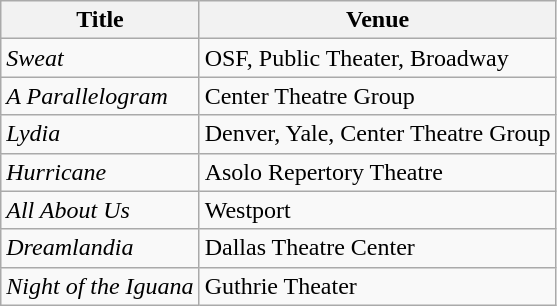<table class="wikitable">
<tr>
<th>Title</th>
<th>Venue</th>
</tr>
<tr>
<td><em>Sweat</em></td>
<td>OSF, Public Theater, Broadway</td>
</tr>
<tr>
<td><em>A Parallelogram</em></td>
<td>Center Theatre Group</td>
</tr>
<tr>
<td><em>Lydia</em></td>
<td>Denver, Yale, Center Theatre Group</td>
</tr>
<tr>
<td><em>Hurricane</em></td>
<td>Asolo Repertory Theatre</td>
</tr>
<tr>
<td><em>All About Us</em></td>
<td>Westport</td>
</tr>
<tr>
<td><em>Dreamlandia</em></td>
<td>Dallas Theatre Center</td>
</tr>
<tr>
<td><em>Night of the Iguana</em></td>
<td>Guthrie Theater</td>
</tr>
</table>
